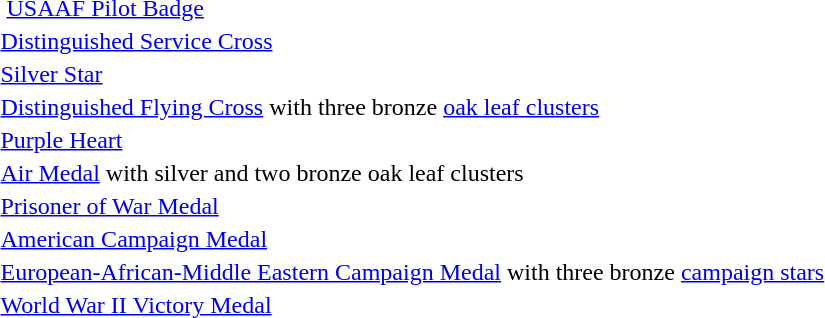<table>
<tr>
<td colspan="2">  <a href='#'>USAAF Pilot Badge</a></td>
</tr>
<tr>
<td></td>
<td><a href='#'>Distinguished Service Cross</a></td>
</tr>
<tr>
<td></td>
<td><a href='#'>Silver Star</a></td>
</tr>
<tr>
<td></td>
<td><a href='#'>Distinguished Flying Cross</a> with three bronze <a href='#'>oak leaf clusters</a></td>
</tr>
<tr>
<td></td>
<td><a href='#'>Purple Heart</a></td>
</tr>
<tr>
<td></td>
<td><a href='#'>Air Medal</a> with silver and two bronze oak leaf clusters</td>
</tr>
<tr>
<td></td>
<td><a href='#'>Prisoner of War Medal</a></td>
</tr>
<tr>
<td></td>
<td><a href='#'>American Campaign Medal</a></td>
</tr>
<tr>
<td></td>
<td><a href='#'>European-African-Middle Eastern Campaign Medal</a> with three bronze <a href='#'>campaign stars</a></td>
</tr>
<tr>
<td></td>
<td><a href='#'>World War II Victory Medal</a></td>
</tr>
<tr>
</tr>
</table>
